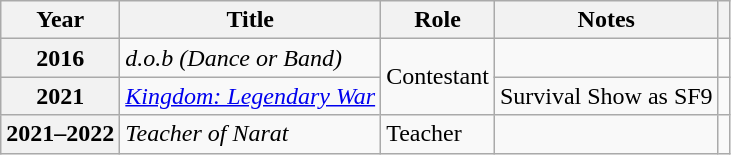<table class="wikitable sortable plainrowheaders">
<tr>
<th scope="col">Year</th>
<th scope="col">Title</th>
<th scope="col">Role</th>
<th scope="col">Notes</th>
<th scope="col" class="unsortable"></th>
</tr>
<tr>
<th scope="row">2016</th>
<td><em>d.o.b (Dance or Band)</em></td>
<td rowspan=2>Contestant</td>
<td></td>
<td></td>
</tr>
<tr>
<th scope="row">2021</th>
<td><em><a href='#'>Kingdom: Legendary War</a></em></td>
<td>Survival Show as SF9</td>
<td></td>
</tr>
<tr>
<th scope="row">2021–2022</th>
<td><em>Teacher of Narat</em></td>
<td>Teacher</td>
<td></td>
<td></td>
</tr>
</table>
